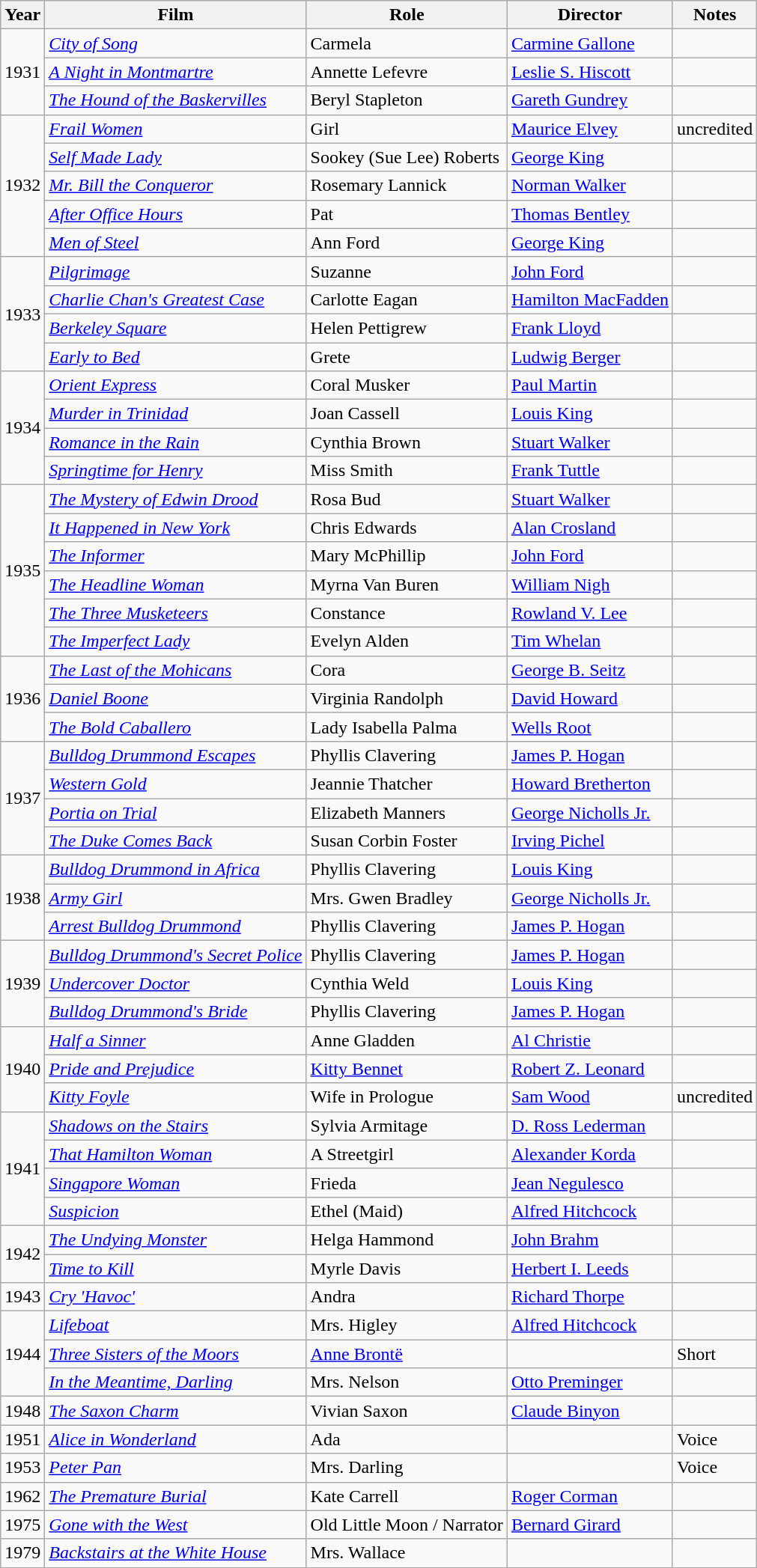<table class="wikitable sortable">
<tr>
<th>Year</th>
<th>Film</th>
<th>Role</th>
<th>Director</th>
<th class="unsortable">Notes</th>
</tr>
<tr>
<td rowspan=3>1931</td>
<td><em><a href='#'>City of Song</a></em></td>
<td>Carmela</td>
<td><a href='#'>Carmine Gallone</a></td>
<td></td>
</tr>
<tr>
<td><em><a href='#'>A Night in Montmartre</a></em></td>
<td>Annette Lefevre</td>
<td><a href='#'>Leslie S. Hiscott</a></td>
<td></td>
</tr>
<tr>
<td><em><a href='#'>The Hound of the Baskervilles</a></em></td>
<td>Beryl Stapleton</td>
<td><a href='#'>Gareth Gundrey</a></td>
<td></td>
</tr>
<tr>
<td rowspan=5>1932</td>
<td><em><a href='#'>Frail Women</a></em></td>
<td>Girl</td>
<td><a href='#'>Maurice Elvey</a></td>
<td>uncredited</td>
</tr>
<tr>
<td><em><a href='#'>Self Made Lady</a></em></td>
<td>Sookey (Sue Lee) Roberts</td>
<td><a href='#'>George King</a></td>
<td></td>
</tr>
<tr>
<td><em><a href='#'>Mr. Bill the Conqueror</a></em></td>
<td>Rosemary Lannick</td>
<td><a href='#'>Norman Walker</a></td>
<td></td>
</tr>
<tr>
<td><em><a href='#'>After Office Hours</a></em></td>
<td>Pat</td>
<td><a href='#'>Thomas Bentley</a></td>
<td></td>
</tr>
<tr>
<td><em><a href='#'>Men of Steel</a></em></td>
<td>Ann Ford</td>
<td><a href='#'>George King</a></td>
<td></td>
</tr>
<tr>
<td rowspan=4>1933</td>
<td><em><a href='#'>Pilgrimage</a></em></td>
<td>Suzanne</td>
<td><a href='#'>John Ford</a></td>
<td></td>
</tr>
<tr>
<td><em><a href='#'>Charlie Chan's Greatest Case</a></em></td>
<td>Carlotte Eagan</td>
<td><a href='#'>Hamilton MacFadden</a></td>
<td></td>
</tr>
<tr>
<td><em><a href='#'>Berkeley Square</a></em></td>
<td>Helen Pettigrew</td>
<td><a href='#'>Frank Lloyd</a></td>
<td></td>
</tr>
<tr>
<td><em><a href='#'>Early to Bed</a></em></td>
<td>Grete</td>
<td><a href='#'>Ludwig Berger</a></td>
<td></td>
</tr>
<tr>
<td rowspan=4>1934</td>
<td><em><a href='#'>Orient Express</a></em></td>
<td>Coral Musker</td>
<td><a href='#'>Paul Martin</a></td>
<td></td>
</tr>
<tr>
<td><em><a href='#'>Murder in Trinidad</a></em></td>
<td>Joan Cassell</td>
<td><a href='#'>Louis King</a></td>
<td></td>
</tr>
<tr>
<td><em><a href='#'>Romance in the Rain</a></em></td>
<td>Cynthia Brown</td>
<td><a href='#'>Stuart Walker</a></td>
<td></td>
</tr>
<tr>
<td><em><a href='#'>Springtime for Henry</a></em></td>
<td>Miss Smith</td>
<td><a href='#'>Frank Tuttle</a></td>
<td></td>
</tr>
<tr>
<td rowspan=6>1935</td>
<td><em><a href='#'>The Mystery of Edwin Drood</a></em></td>
<td>Rosa Bud</td>
<td><a href='#'>Stuart Walker</a></td>
<td></td>
</tr>
<tr>
<td><em><a href='#'>It Happened in New York</a></em></td>
<td>Chris Edwards</td>
<td><a href='#'>Alan Crosland</a></td>
<td></td>
</tr>
<tr>
<td><em><a href='#'>The Informer</a></em></td>
<td>Mary McPhillip</td>
<td><a href='#'>John Ford</a></td>
<td></td>
</tr>
<tr>
<td><em><a href='#'>The Headline Woman</a></em></td>
<td>Myrna Van Buren</td>
<td><a href='#'>William Nigh</a></td>
<td></td>
</tr>
<tr>
<td><em><a href='#'>The Three Musketeers</a></em></td>
<td>Constance</td>
<td><a href='#'>Rowland V. Lee</a></td>
<td></td>
</tr>
<tr>
<td><em><a href='#'>The Imperfect Lady</a></em></td>
<td>Evelyn Alden</td>
<td><a href='#'>Tim Whelan</a></td>
<td></td>
</tr>
<tr>
<td rowspan=3>1936</td>
<td><em><a href='#'>The Last of the Mohicans</a></em></td>
<td>Cora</td>
<td><a href='#'>George B. Seitz</a></td>
<td></td>
</tr>
<tr>
<td><em><a href='#'>Daniel Boone</a></em></td>
<td>Virginia Randolph</td>
<td><a href='#'>David Howard</a></td>
<td></td>
</tr>
<tr>
<td><em><a href='#'>The Bold Caballero</a></em></td>
<td>Lady Isabella Palma</td>
<td><a href='#'>Wells Root</a></td>
<td></td>
</tr>
<tr>
<td rowspan=4>1937</td>
<td><em><a href='#'>Bulldog Drummond Escapes</a></em></td>
<td>Phyllis Clavering</td>
<td><a href='#'>James P. Hogan</a></td>
<td></td>
</tr>
<tr>
<td><em><a href='#'>Western Gold</a></em></td>
<td>Jeannie Thatcher</td>
<td><a href='#'>Howard Bretherton</a></td>
<td></td>
</tr>
<tr>
<td><em><a href='#'>Portia on Trial</a></em></td>
<td>Elizabeth Manners</td>
<td><a href='#'>George Nicholls Jr.</a></td>
<td></td>
</tr>
<tr>
<td><em><a href='#'>The Duke Comes Back</a></em></td>
<td>Susan Corbin Foster</td>
<td><a href='#'>Irving Pichel</a></td>
<td></td>
</tr>
<tr>
<td rowspan=3>1938</td>
<td><em><a href='#'>Bulldog Drummond in Africa</a></em></td>
<td>Phyllis Clavering</td>
<td><a href='#'>Louis King</a></td>
<td></td>
</tr>
<tr>
<td><em><a href='#'>Army Girl</a></em></td>
<td>Mrs. Gwen Bradley</td>
<td><a href='#'>George Nicholls Jr.</a></td>
<td></td>
</tr>
<tr>
<td><em><a href='#'>Arrest Bulldog Drummond</a></em></td>
<td>Phyllis Clavering</td>
<td><a href='#'>James P. Hogan</a></td>
<td></td>
</tr>
<tr>
<td rowspan=3>1939</td>
<td><em><a href='#'>Bulldog Drummond's Secret Police</a></em></td>
<td>Phyllis Clavering</td>
<td><a href='#'>James P. Hogan</a></td>
<td></td>
</tr>
<tr>
<td><em><a href='#'>Undercover Doctor</a></em></td>
<td>Cynthia Weld</td>
<td><a href='#'>Louis King</a></td>
<td></td>
</tr>
<tr>
<td><em><a href='#'>Bulldog Drummond's Bride</a></em></td>
<td>Phyllis Clavering</td>
<td><a href='#'>James P. Hogan</a></td>
<td></td>
</tr>
<tr>
<td rowspan=3>1940</td>
<td><em><a href='#'>Half a Sinner</a></em></td>
<td>Anne Gladden</td>
<td><a href='#'>Al Christie</a></td>
<td></td>
</tr>
<tr>
<td><em><a href='#'>Pride and Prejudice</a></em></td>
<td><a href='#'>Kitty Bennet</a></td>
<td><a href='#'>Robert Z. Leonard</a></td>
<td></td>
</tr>
<tr>
<td><em><a href='#'>Kitty Foyle</a></em></td>
<td>Wife in Prologue</td>
<td><a href='#'>Sam Wood</a></td>
<td>uncredited</td>
</tr>
<tr>
<td rowspan=4>1941</td>
<td><em><a href='#'>Shadows on the Stairs</a></em></td>
<td>Sylvia Armitage</td>
<td><a href='#'>D. Ross Lederman</a></td>
<td></td>
</tr>
<tr>
<td><em><a href='#'>That Hamilton Woman</a></em></td>
<td>A Streetgirl</td>
<td><a href='#'>Alexander Korda</a></td>
<td></td>
</tr>
<tr>
<td><em><a href='#'>Singapore Woman</a></em></td>
<td>Frieda</td>
<td><a href='#'>Jean Negulesco</a></td>
<td></td>
</tr>
<tr>
<td><em><a href='#'>Suspicion</a></em></td>
<td>Ethel (Maid)</td>
<td><a href='#'>Alfred Hitchcock</a></td>
<td></td>
</tr>
<tr>
<td rowspan=2>1942</td>
<td><em><a href='#'>The Undying Monster</a></em></td>
<td>Helga Hammond</td>
<td><a href='#'>John Brahm</a></td>
<td></td>
</tr>
<tr>
<td><em><a href='#'>Time to Kill</a></em></td>
<td>Myrle Davis</td>
<td><a href='#'>Herbert I. Leeds</a></td>
<td></td>
</tr>
<tr>
<td>1943</td>
<td><em><a href='#'>Cry 'Havoc'</a></em></td>
<td>Andra</td>
<td><a href='#'>Richard Thorpe</a></td>
<td></td>
</tr>
<tr>
<td rowspan=3>1944</td>
<td><em><a href='#'>Lifeboat</a></em></td>
<td>Mrs. Higley</td>
<td><a href='#'>Alfred Hitchcock</a></td>
<td></td>
</tr>
<tr>
<td><em><a href='#'>Three Sisters of the Moors</a></em></td>
<td><a href='#'>Anne Brontë</a></td>
<td></td>
<td>Short</td>
</tr>
<tr>
<td><em><a href='#'>In the Meantime, Darling</a></em></td>
<td>Mrs. Nelson</td>
<td><a href='#'>Otto Preminger</a></td>
<td></td>
</tr>
<tr>
<td>1948</td>
<td><em><a href='#'>The Saxon Charm</a></em></td>
<td>Vivian Saxon</td>
<td><a href='#'>Claude Binyon</a></td>
<td></td>
</tr>
<tr>
<td>1951</td>
<td><em><a href='#'>Alice in Wonderland</a></em></td>
<td>Ada</td>
<td></td>
<td>Voice</td>
</tr>
<tr>
<td>1953</td>
<td><em><a href='#'>Peter Pan</a></em></td>
<td>Mrs. Darling</td>
<td></td>
<td>Voice</td>
</tr>
<tr>
<td>1962</td>
<td><em><a href='#'>The Premature Burial</a></em></td>
<td>Kate Carrell</td>
<td><a href='#'>Roger Corman</a></td>
<td></td>
</tr>
<tr>
<td>1975</td>
<td><em><a href='#'>Gone with the West</a></em></td>
<td>Old Little Moon / Narrator</td>
<td><a href='#'>Bernard Girard</a></td>
<td></td>
</tr>
<tr>
<td>1979</td>
<td><em><a href='#'>Backstairs at the White House</a></em></td>
<td>Mrs. Wallace</td>
<td></td>
<td></td>
</tr>
<tr>
</tr>
</table>
